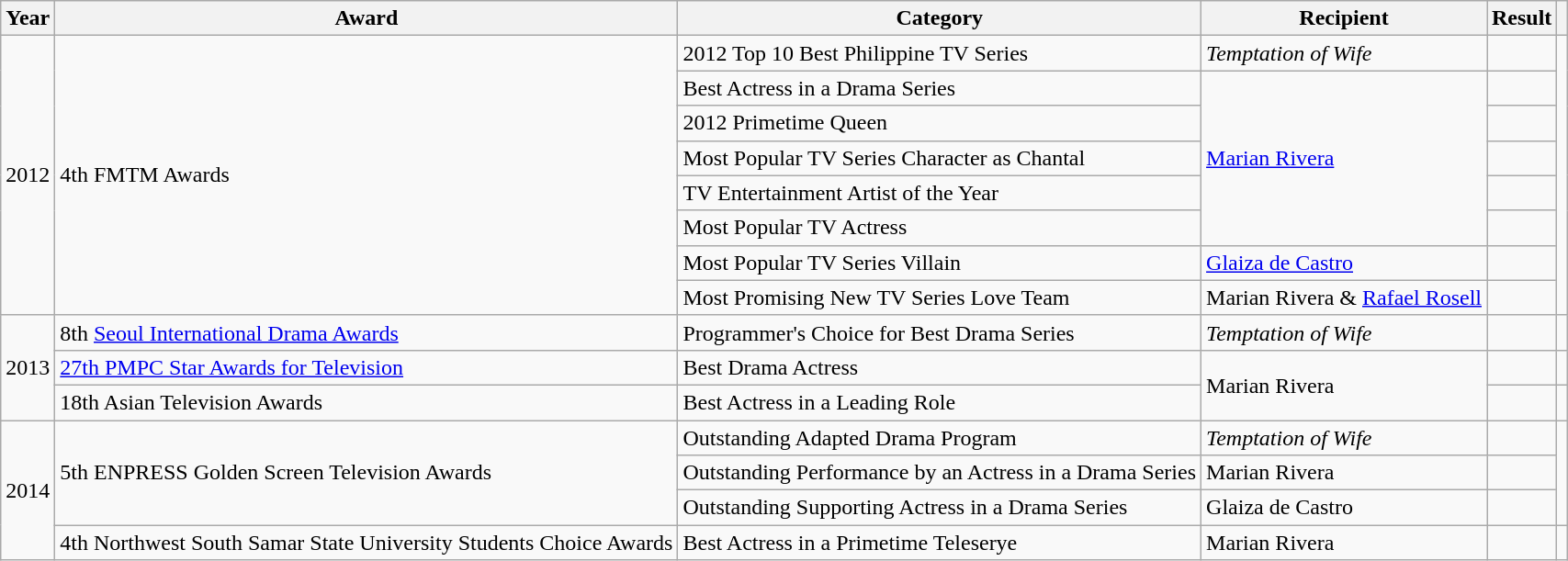<table class="wikitable">
<tr>
<th>Year</th>
<th>Award</th>
<th>Category</th>
<th>Recipient</th>
<th>Result</th>
<th></th>
</tr>
<tr>
<td rowspan=8>2012</td>
<td rowspan=8>4th FMTM Awards</td>
<td>2012 Top 10 Best Philippine TV Series</td>
<td><em>Temptation of Wife</em></td>
<td></td>
<td rowspan=8></td>
</tr>
<tr>
<td>Best Actress in a Drama Series</td>
<td rowspan=5><a href='#'>Marian Rivera</a></td>
<td></td>
</tr>
<tr>
<td>2012 Primetime Queen</td>
<td></td>
</tr>
<tr>
<td>Most Popular TV Series Character as Chantal</td>
<td></td>
</tr>
<tr>
<td>TV Entertainment Artist of the Year</td>
<td></td>
</tr>
<tr>
<td>Most Popular TV Actress</td>
<td></td>
</tr>
<tr>
<td>Most Popular TV Series Villain</td>
<td><a href='#'>Glaiza de Castro</a></td>
<td></td>
</tr>
<tr>
<td>Most Promising New TV Series Love Team</td>
<td>Marian Rivera & <a href='#'>Rafael Rosell</a></td>
<td></td>
</tr>
<tr>
<td rowspan=3>2013</td>
<td>8th <a href='#'>Seoul International Drama Awards</a></td>
<td>Programmer's Choice for Best Drama Series</td>
<td><em>Temptation of Wife</em></td>
<td></td>
<td></td>
</tr>
<tr>
<td><a href='#'>27th PMPC Star Awards for Television</a></td>
<td>Best Drama Actress</td>
<td rowspan=2>Marian Rivera</td>
<td></td>
<td></td>
</tr>
<tr>
<td>18th Asian Television Awards</td>
<td>Best Actress in a Leading Role</td>
<td></td>
<td></td>
</tr>
<tr>
<td rowspan=4>2014</td>
<td rowspan=3>5th ENPRESS Golden Screen Television Awards</td>
<td>Outstanding Adapted Drama Program</td>
<td><em>Temptation of Wife</em></td>
<td></td>
<td rowspan=3></td>
</tr>
<tr>
<td>Outstanding Performance by an Actress in a Drama Series</td>
<td>Marian Rivera</td>
<td></td>
</tr>
<tr>
<td>Outstanding Supporting Actress in a Drama Series</td>
<td>Glaiza de Castro</td>
<td></td>
</tr>
<tr>
<td>4th Northwest South Samar State University Students Choice Awards</td>
<td>Best Actress in a Primetime Teleserye</td>
<td>Marian Rivera</td>
<td></td>
<td></td>
</tr>
</table>
